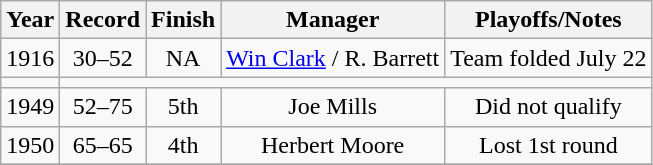<table class="wikitable" style="text-align:center">
<tr>
<th>Year</th>
<th>Record</th>
<th>Finish</th>
<th>Manager</th>
<th>Playoffs/Notes</th>
</tr>
<tr align=center>
<td>1916</td>
<td>30–52</td>
<td>NA</td>
<td><a href='#'>Win Clark</a> / R. Barrett</td>
<td>Team folded July 22</td>
</tr>
<tr align=center>
<td></td>
</tr>
<tr align=center>
<td>1949</td>
<td>52–75</td>
<td>5th</td>
<td>Joe Mills</td>
<td>Did not qualify</td>
</tr>
<tr align=center>
<td>1950</td>
<td>65–65</td>
<td>4th</td>
<td>Herbert Moore</td>
<td>Lost 1st round</td>
</tr>
<tr align=center>
</tr>
</table>
